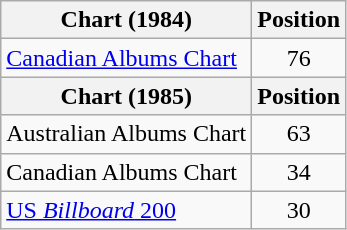<table class="wikitable" style="text-align:center;">
<tr>
<th>Chart (1984)</th>
<th>Position</th>
</tr>
<tr>
<td align="left"><a href='#'>Canadian Albums Chart</a></td>
<td>76</td>
</tr>
<tr>
<th>Chart (1985)</th>
<th>Position</th>
</tr>
<tr>
<td align="left">Australian Albums Chart</td>
<td>63</td>
</tr>
<tr>
<td align="left">Canadian Albums Chart</td>
<td>34</td>
</tr>
<tr>
<td align="left"><a href='#'>US <em>Billboard</em> 200</a></td>
<td>30</td>
</tr>
</table>
